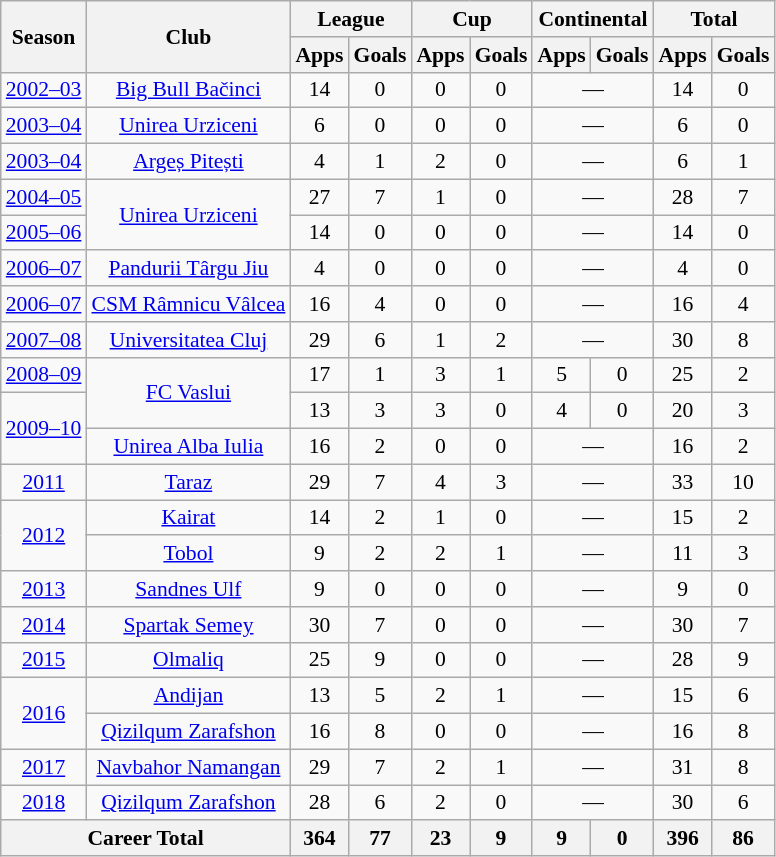<table class="wikitable" style="font-size:90%; text-align:center">
<tr>
<th rowspan="2">Season</th>
<th rowspan="2">Club</th>
<th colspan="2">League</th>
<th colspan="2">Cup</th>
<th colspan="2">Continental</th>
<th colspan="2">Total</th>
</tr>
<tr>
<th>Apps</th>
<th>Goals</th>
<th>Apps</th>
<th>Goals</th>
<th>Apps</th>
<th>Goals</th>
<th>Apps</th>
<th>Goals</th>
</tr>
<tr>
<td><a href='#'>2002–03</a></td>
<td><a href='#'>Big Bull Bačinci</a></td>
<td>14</td>
<td>0</td>
<td>0</td>
<td>0</td>
<td colspan="2">—</td>
<td>14</td>
<td>0</td>
</tr>
<tr>
<td><a href='#'>2003–04</a></td>
<td><a href='#'>Unirea Urziceni</a></td>
<td>6</td>
<td>0</td>
<td>0</td>
<td>0</td>
<td colspan="2">—</td>
<td>6</td>
<td>0</td>
</tr>
<tr>
<td><a href='#'>2003–04</a></td>
<td><a href='#'>Argeș Pitești</a></td>
<td>4</td>
<td>1</td>
<td>2</td>
<td>0</td>
<td colspan="2">—</td>
<td>6</td>
<td>1</td>
</tr>
<tr>
<td><a href='#'>2004–05</a></td>
<td rowspan="2"><a href='#'>Unirea Urziceni</a></td>
<td>27</td>
<td>7</td>
<td>1</td>
<td>0</td>
<td colspan="2">—</td>
<td>28</td>
<td>7</td>
</tr>
<tr>
<td><a href='#'>2005–06</a></td>
<td>14</td>
<td>0</td>
<td>0</td>
<td>0</td>
<td colspan="2">—</td>
<td>14</td>
<td>0</td>
</tr>
<tr>
<td><a href='#'>2006–07</a></td>
<td><a href='#'>Pandurii Târgu Jiu</a></td>
<td>4</td>
<td>0</td>
<td>0</td>
<td>0</td>
<td colspan="2">—</td>
<td>4</td>
<td>0</td>
</tr>
<tr>
<td><a href='#'>2006–07</a></td>
<td><a href='#'>CSM Râmnicu Vâlcea</a></td>
<td>16</td>
<td>4</td>
<td>0</td>
<td>0</td>
<td colspan="2">—</td>
<td>16</td>
<td>4</td>
</tr>
<tr>
<td><a href='#'>2007–08</a></td>
<td><a href='#'>Universitatea Cluj</a></td>
<td>29</td>
<td>6</td>
<td>1</td>
<td>2</td>
<td colspan="2">—</td>
<td>30</td>
<td>8</td>
</tr>
<tr>
<td><a href='#'>2008–09</a></td>
<td rowspan="2"><a href='#'>FC Vaslui</a></td>
<td>17</td>
<td>1</td>
<td>3</td>
<td>1</td>
<td>5</td>
<td>0</td>
<td>25</td>
<td>2</td>
</tr>
<tr>
<td rowspan="2"><a href='#'>2009–10</a></td>
<td>13</td>
<td>3</td>
<td>3</td>
<td>0</td>
<td>4</td>
<td>0</td>
<td>20</td>
<td>3</td>
</tr>
<tr>
<td><a href='#'>Unirea Alba Iulia</a></td>
<td>16</td>
<td>2</td>
<td>0</td>
<td>0</td>
<td colspan="2">—</td>
<td>16</td>
<td>2</td>
</tr>
<tr>
<td><a href='#'>2011</a></td>
<td><a href='#'>Taraz</a></td>
<td>29</td>
<td>7</td>
<td>4</td>
<td>3</td>
<td colspan="2">—</td>
<td>33</td>
<td>10</td>
</tr>
<tr>
<td rowspan="2"><a href='#'>2012</a></td>
<td><a href='#'>Kairat</a></td>
<td>14</td>
<td>2</td>
<td>1</td>
<td>0</td>
<td colspan="2">—</td>
<td>15</td>
<td>2</td>
</tr>
<tr>
<td><a href='#'>Tobol</a></td>
<td>9</td>
<td>2</td>
<td>2</td>
<td>1</td>
<td colspan="2">—</td>
<td>11</td>
<td>3</td>
</tr>
<tr>
<td><a href='#'>2013</a></td>
<td><a href='#'>Sandnes Ulf</a></td>
<td>9</td>
<td>0</td>
<td>0</td>
<td>0</td>
<td colspan="2">—</td>
<td>9</td>
<td>0</td>
</tr>
<tr>
<td><a href='#'>2014</a></td>
<td><a href='#'>Spartak Semey</a></td>
<td>30</td>
<td>7</td>
<td>0</td>
<td>0</td>
<td colspan="2">—</td>
<td>30</td>
<td>7</td>
</tr>
<tr>
<td><a href='#'>2015</a></td>
<td><a href='#'>Olmaliq</a></td>
<td>25</td>
<td>9</td>
<td>0</td>
<td>0</td>
<td colspan="2">—</td>
<td>28</td>
<td>9</td>
</tr>
<tr>
<td rowspan="2"><a href='#'>2016</a></td>
<td><a href='#'>Andijan</a></td>
<td>13</td>
<td>5</td>
<td>2</td>
<td>1</td>
<td colspan="2">—</td>
<td>15</td>
<td>6</td>
</tr>
<tr>
<td><a href='#'>Qizilqum Zarafshon</a></td>
<td>16</td>
<td>8</td>
<td>0</td>
<td>0</td>
<td colspan="2">—</td>
<td>16</td>
<td>8</td>
</tr>
<tr>
<td><a href='#'>2017</a></td>
<td><a href='#'>Navbahor Namangan</a></td>
<td>29</td>
<td>7</td>
<td>2</td>
<td>1</td>
<td colspan="2">—</td>
<td>31</td>
<td>8</td>
</tr>
<tr>
<td><a href='#'>2018</a></td>
<td><a href='#'>Qizilqum Zarafshon</a></td>
<td>28</td>
<td>6</td>
<td>2</td>
<td>0</td>
<td colspan="2">—</td>
<td>30</td>
<td>6</td>
</tr>
<tr>
<th colspan="2">Career Total</th>
<th>364</th>
<th>77</th>
<th>23</th>
<th>9</th>
<th>9</th>
<th>0</th>
<th>396</th>
<th>86</th>
</tr>
</table>
